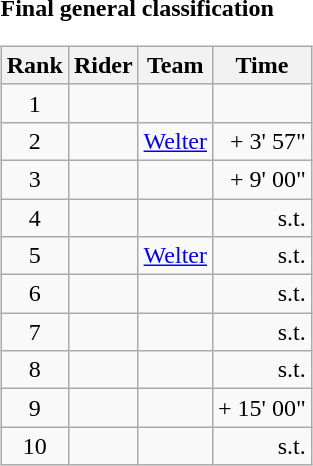<table>
<tr>
<td><strong>Final general classification</strong><br><table class="wikitable">
<tr>
<th scope="col">Rank</th>
<th scope="col">Rider</th>
<th scope="col">Team</th>
<th scope="col">Time</th>
</tr>
<tr>
<td style="text-align:center;">1</td>
<td></td>
<td></td>
<td style="text-align:right;"></td>
</tr>
<tr>
<td style="text-align:center;">2</td>
<td></td>
<td><a href='#'>Welter</a></td>
<td style="text-align:right;">+ 3' 57"</td>
</tr>
<tr>
<td style="text-align:center;">3</td>
<td></td>
<td></td>
<td style="text-align:right;">+ 9' 00"</td>
</tr>
<tr>
<td style="text-align:center;">4</td>
<td></td>
<td></td>
<td style="text-align:right;">s.t.</td>
</tr>
<tr>
<td style="text-align:center;">5</td>
<td></td>
<td><a href='#'>Welter</a></td>
<td style="text-align:right;">s.t.</td>
</tr>
<tr>
<td style="text-align:center;">6</td>
<td></td>
<td></td>
<td style="text-align:right;">s.t.</td>
</tr>
<tr>
<td style="text-align:center;">7</td>
<td></td>
<td></td>
<td style="text-align:right;">s.t.</td>
</tr>
<tr>
<td style="text-align:center;">8</td>
<td></td>
<td></td>
<td style="text-align:right;">s.t.</td>
</tr>
<tr>
<td style="text-align:center;">9</td>
<td></td>
<td></td>
<td style="text-align:right;">+ 15' 00"</td>
</tr>
<tr>
<td style="text-align:center;">10</td>
<td></td>
<td></td>
<td style="text-align:right;">s.t.</td>
</tr>
</table>
</td>
</tr>
</table>
